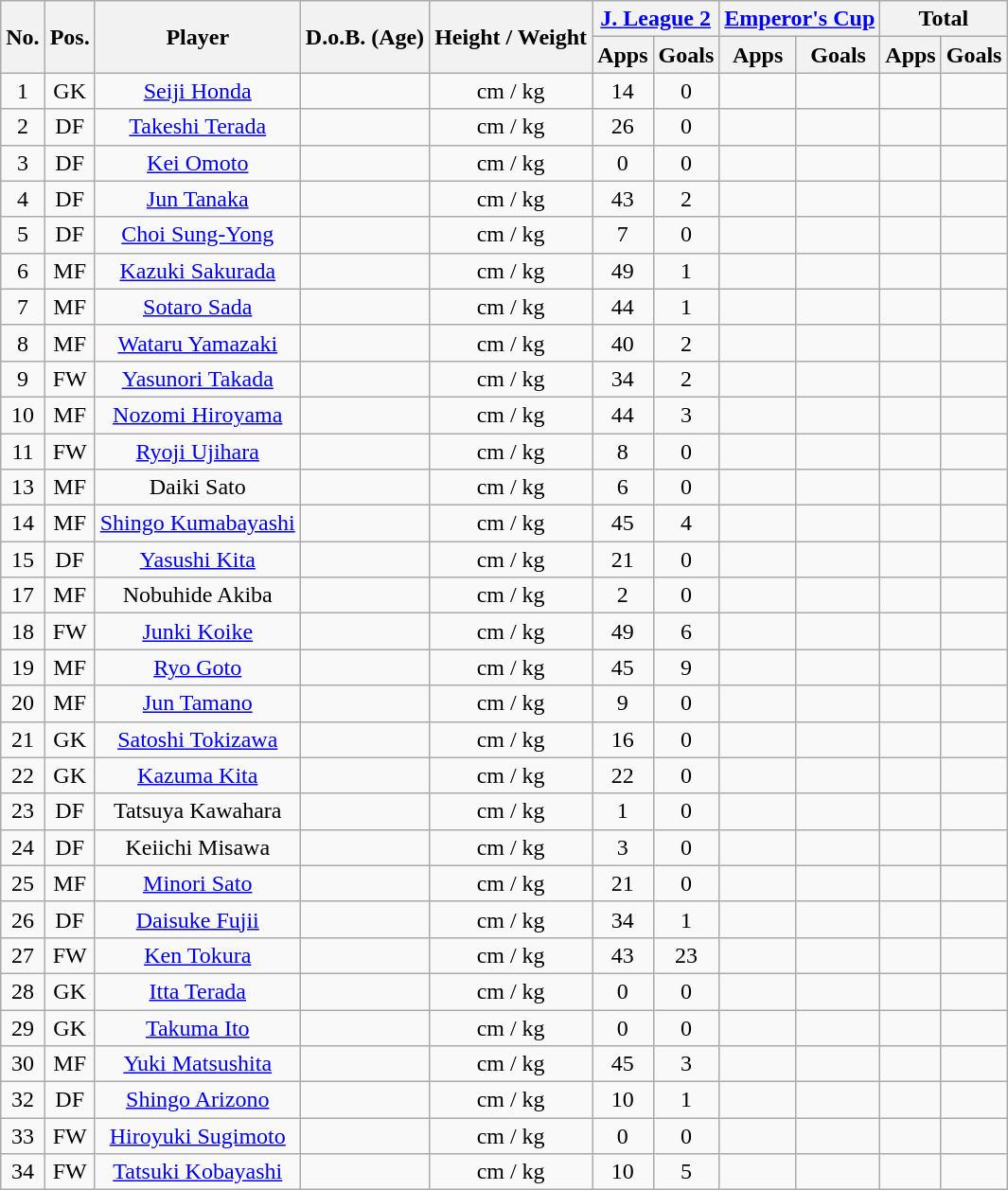<table class="wikitable" style="text-align:center;">
<tr>
<th rowspan="2">No.</th>
<th rowspan="2">Pos.</th>
<th rowspan="2">Player</th>
<th rowspan="2">D.o.B. (Age)</th>
<th rowspan="2">Height / Weight</th>
<th colspan="2"><a href='#'>J. League 2</a></th>
<th colspan="2"><a href='#'>Emperor's Cup</a></th>
<th colspan="2">Total</th>
</tr>
<tr>
<th>Apps</th>
<th>Goals</th>
<th>Apps</th>
<th>Goals</th>
<th>Apps</th>
<th>Goals</th>
</tr>
<tr>
<td>1</td>
<td>GK</td>
<td><a href='#'>Seiji Honda</a></td>
<td></td>
<td>cm / kg</td>
<td>14</td>
<td>0</td>
<td></td>
<td></td>
<td></td>
<td></td>
</tr>
<tr>
<td>2</td>
<td>DF</td>
<td><a href='#'>Takeshi Terada</a></td>
<td></td>
<td>cm / kg</td>
<td>26</td>
<td>0</td>
<td></td>
<td></td>
<td></td>
<td></td>
</tr>
<tr>
<td>3</td>
<td>DF</td>
<td><a href='#'>Kei Omoto</a></td>
<td></td>
<td>cm / kg</td>
<td>0</td>
<td>0</td>
<td></td>
<td></td>
<td></td>
<td></td>
</tr>
<tr>
<td>4</td>
<td>DF</td>
<td><a href='#'>Jun Tanaka</a></td>
<td></td>
<td>cm / kg</td>
<td>43</td>
<td>2</td>
<td></td>
<td></td>
<td></td>
<td></td>
</tr>
<tr>
<td>5</td>
<td>DF</td>
<td><a href='#'>Choi Sung-Yong</a></td>
<td></td>
<td>cm / kg</td>
<td>7</td>
<td>0</td>
<td></td>
<td></td>
<td></td>
<td></td>
</tr>
<tr>
<td>6</td>
<td>MF</td>
<td><a href='#'>Kazuki Sakurada</a></td>
<td></td>
<td>cm / kg</td>
<td>49</td>
<td>1</td>
<td></td>
<td></td>
<td></td>
<td></td>
</tr>
<tr>
<td>7</td>
<td>MF</td>
<td><a href='#'>Sotaro Sada</a></td>
<td></td>
<td>cm / kg</td>
<td>44</td>
<td>1</td>
<td></td>
<td></td>
<td></td>
<td></td>
</tr>
<tr>
<td>8</td>
<td>MF</td>
<td><a href='#'>Wataru Yamazaki</a></td>
<td></td>
<td>cm / kg</td>
<td>40</td>
<td>2</td>
<td></td>
<td></td>
<td></td>
<td></td>
</tr>
<tr>
<td>9</td>
<td>FW</td>
<td><a href='#'>Yasunori Takada</a></td>
<td></td>
<td>cm / kg</td>
<td>34</td>
<td>2</td>
<td></td>
<td></td>
<td></td>
<td></td>
</tr>
<tr>
<td>10</td>
<td>MF</td>
<td><a href='#'>Nozomi Hiroyama</a></td>
<td></td>
<td>cm / kg</td>
<td>44</td>
<td>3</td>
<td></td>
<td></td>
<td></td>
<td></td>
</tr>
<tr>
<td>11</td>
<td>FW</td>
<td><a href='#'>Ryoji Ujihara</a></td>
<td></td>
<td>cm / kg</td>
<td>8</td>
<td>0</td>
<td></td>
<td></td>
<td></td>
<td></td>
</tr>
<tr>
<td>13</td>
<td>MF</td>
<td>Daiki Sato</td>
<td></td>
<td>cm / kg</td>
<td>6</td>
<td>0</td>
<td></td>
<td></td>
<td></td>
<td></td>
</tr>
<tr>
<td>14</td>
<td>MF</td>
<td><a href='#'>Shingo Kumabayashi</a></td>
<td></td>
<td>cm / kg</td>
<td>45</td>
<td>4</td>
<td></td>
<td></td>
<td></td>
<td></td>
</tr>
<tr>
<td>15</td>
<td>DF</td>
<td><a href='#'>Yasushi Kita</a></td>
<td></td>
<td>cm / kg</td>
<td>21</td>
<td>0</td>
<td></td>
<td></td>
<td></td>
<td></td>
</tr>
<tr>
<td>17</td>
<td>MF</td>
<td>Nobuhide Akiba</td>
<td></td>
<td>cm / kg</td>
<td>2</td>
<td>0</td>
<td></td>
<td></td>
<td></td>
<td></td>
</tr>
<tr>
<td>18</td>
<td>FW</td>
<td><a href='#'>Junki Koike</a></td>
<td></td>
<td>cm / kg</td>
<td>49</td>
<td>6</td>
<td></td>
<td></td>
<td></td>
<td></td>
</tr>
<tr>
<td>19</td>
<td>MF</td>
<td><a href='#'>Ryo Goto</a></td>
<td></td>
<td>cm / kg</td>
<td>45</td>
<td>9</td>
<td></td>
<td></td>
<td></td>
<td></td>
</tr>
<tr>
<td>20</td>
<td>MF</td>
<td><a href='#'>Jun Tamano</a></td>
<td></td>
<td>cm / kg</td>
<td>9</td>
<td>0</td>
<td></td>
<td></td>
<td></td>
<td></td>
</tr>
<tr>
<td>21</td>
<td>GK</td>
<td><a href='#'>Satoshi Tokizawa</a></td>
<td></td>
<td>cm / kg</td>
<td>16</td>
<td>0</td>
<td></td>
<td></td>
<td></td>
<td></td>
</tr>
<tr>
<td>22</td>
<td>GK</td>
<td><a href='#'>Kazuma Kita</a></td>
<td></td>
<td>cm / kg</td>
<td>22</td>
<td>0</td>
<td></td>
<td></td>
<td></td>
<td></td>
</tr>
<tr>
<td>23</td>
<td>DF</td>
<td>Tatsuya Kawahara</td>
<td></td>
<td>cm / kg</td>
<td>1</td>
<td>0</td>
<td></td>
<td></td>
<td></td>
<td></td>
</tr>
<tr>
<td>24</td>
<td>DF</td>
<td>Keiichi Misawa</td>
<td></td>
<td>cm / kg</td>
<td>3</td>
<td>0</td>
<td></td>
<td></td>
<td></td>
<td></td>
</tr>
<tr>
<td>25</td>
<td>MF</td>
<td><a href='#'>Minori Sato</a></td>
<td></td>
<td>cm / kg</td>
<td>21</td>
<td>0</td>
<td></td>
<td></td>
<td></td>
<td></td>
</tr>
<tr>
<td>26</td>
<td>DF</td>
<td><a href='#'>Daisuke Fujii</a></td>
<td></td>
<td>cm / kg</td>
<td>34</td>
<td>1</td>
<td></td>
<td></td>
<td></td>
<td></td>
</tr>
<tr>
<td>27</td>
<td>FW</td>
<td><a href='#'>Ken Tokura</a></td>
<td></td>
<td>cm / kg</td>
<td>43</td>
<td>23</td>
<td></td>
<td></td>
<td></td>
<td></td>
</tr>
<tr>
<td>28</td>
<td>GK</td>
<td><a href='#'>Itta Terada</a></td>
<td></td>
<td>cm / kg</td>
<td>0</td>
<td>0</td>
<td></td>
<td></td>
<td></td>
<td></td>
</tr>
<tr>
<td>29</td>
<td>GK</td>
<td><a href='#'>Takuma Ito</a></td>
<td></td>
<td>cm / kg</td>
<td>0</td>
<td>0</td>
<td></td>
<td></td>
<td></td>
<td></td>
</tr>
<tr>
<td>30</td>
<td>MF</td>
<td><a href='#'>Yuki Matsushita</a></td>
<td></td>
<td>cm / kg</td>
<td>45</td>
<td>3</td>
<td></td>
<td></td>
<td></td>
<td></td>
</tr>
<tr>
<td>32</td>
<td>DF</td>
<td><a href='#'>Shingo Arizono</a></td>
<td></td>
<td>cm / kg</td>
<td>10</td>
<td>1</td>
<td></td>
<td></td>
<td></td>
<td></td>
</tr>
<tr>
<td>33</td>
<td>FW</td>
<td><a href='#'>Hiroyuki Sugimoto</a></td>
<td></td>
<td>cm / kg</td>
<td>0</td>
<td>0</td>
<td></td>
<td></td>
<td></td>
<td></td>
</tr>
<tr>
<td>34</td>
<td>FW</td>
<td><a href='#'>Tatsuki Kobayashi</a></td>
<td></td>
<td>cm / kg</td>
<td>10</td>
<td>5</td>
<td></td>
<td></td>
<td></td>
<td></td>
</tr>
</table>
